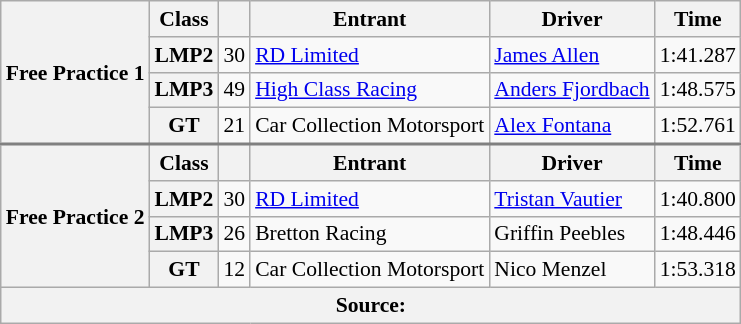<table class="wikitable" style="font-size:90%;">
<tr>
<th rowspan="4">Free Practice 1</th>
<th>Class</th>
<th></th>
<th>Entrant</th>
<th>Driver</th>
<th>Time</th>
</tr>
<tr>
<th>LMP2</th>
<td align="center">30</td>
<td> <a href='#'>RD Limited</a></td>
<td> <a href='#'>James Allen</a></td>
<td>1:41.287</td>
</tr>
<tr>
<th>LMP3</th>
<td align="center">49</td>
<td> <a href='#'>High Class Racing</a></td>
<td> <a href='#'>Anders Fjordbach</a></td>
<td>1:48.575</td>
</tr>
<tr>
<th>GT</th>
<td align="center">21</td>
<td> Car Collection Motorsport</td>
<td> <a href='#'>Alex Fontana</a></td>
<td>1:52.761</td>
</tr>
<tr style="border-top:2px solid #808080">
<th rowspan="4">Free Practice 2</th>
<th>Class</th>
<th></th>
<th>Entrant</th>
<th>Driver</th>
<th>Time</th>
</tr>
<tr>
<th>LMP2</th>
<td align="center">30</td>
<td> <a href='#'>RD Limited</a></td>
<td> <a href='#'>Tristan Vautier</a></td>
<td>1:40.800</td>
</tr>
<tr>
<th>LMP3</th>
<td align="center">26</td>
<td> Bretton Racing</td>
<td> Griffin Peebles</td>
<td>1:48.446</td>
</tr>
<tr>
<th>GT</th>
<td align="center">12</td>
<td> Car Collection Motorsport</td>
<td> Nico Menzel</td>
<td>1:53.318</td>
</tr>
<tr>
<th colspan="6">Source:</th>
</tr>
</table>
